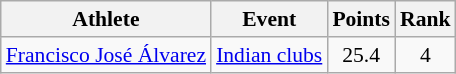<table class="wikitable" style="font-size:90%">
<tr>
<th>Athlete</th>
<th>Event</th>
<th>Points</th>
<th>Rank</th>
</tr>
<tr align=center>
<td align=left><a href='#'>Francisco José Álvarez</a></td>
<td align=left><a href='#'>Indian clubs</a></td>
<td>25.4</td>
<td>4</td>
</tr>
</table>
